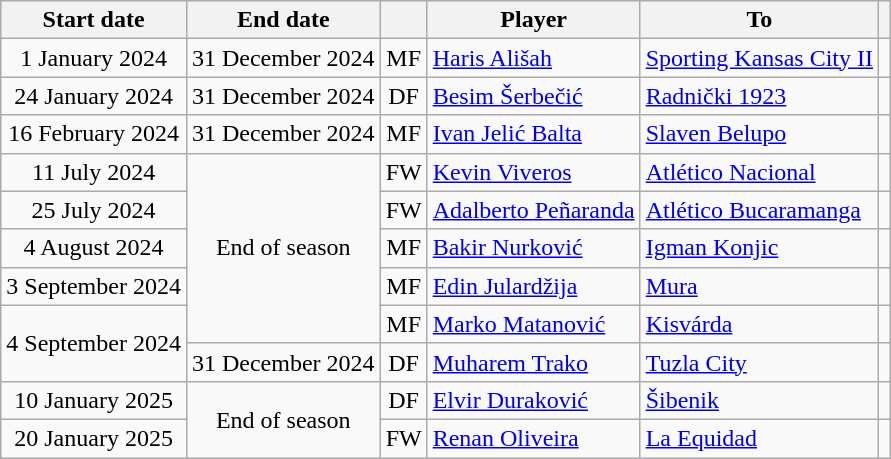<table class="wikitable" style="text-align:center">
<tr>
<th>Start date</th>
<th>End date</th>
<th></th>
<th>Player</th>
<th>To</th>
<th></th>
</tr>
<tr>
<td>1 January 2024</td>
<td>31 December 2024</td>
<td>MF</td>
<td style="text-align:left"> <a href='#'>Haris Ališah</a></td>
<td style="text-align:left"> <a href='#'>Sporting Kansas City II</a></td>
<td></td>
</tr>
<tr>
<td>24 January 2024</td>
<td>31 December 2024</td>
<td>DF</td>
<td style="text-align:left"> <a href='#'>Besim Šerbečić</a></td>
<td style="text-align:left"> <a href='#'>Radnički 1923</a></td>
<td></td>
</tr>
<tr>
<td>16 February 2024</td>
<td>31 December 2024</td>
<td>MF</td>
<td style="text-align:left"> <a href='#'>Ivan Jelić Balta</a></td>
<td style="text-align:left"> <a href='#'>Slaven Belupo</a></td>
<td></td>
</tr>
<tr>
<td>11 July 2024</td>
<td rowspan=5>End of season</td>
<td>FW</td>
<td style="text-align:left"> <a href='#'>Kevin Viveros</a></td>
<td style="text-align:left"> <a href='#'>Atlético Nacional</a></td>
<td></td>
</tr>
<tr>
<td>25 July 2024</td>
<td>FW</td>
<td style="text-align:left"> <a href='#'>Adalberto Peñaranda</a></td>
<td style="text-align:left"> <a href='#'>Atlético Bucaramanga</a></td>
<td></td>
</tr>
<tr>
<td>4 August 2024</td>
<td>MF</td>
<td style="text-align:left"> <a href='#'>Bakir Nurković</a></td>
<td style="text-align:left"> <a href='#'>Igman Konjic</a></td>
<td></td>
</tr>
<tr>
<td>3 September 2024</td>
<td>MF</td>
<td style="text-align:left"> <a href='#'>Edin Julardžija</a></td>
<td style="text-align:left"> <a href='#'>Mura</a></td>
<td></td>
</tr>
<tr>
<td rowspan=2>4 September 2024</td>
<td>MF</td>
<td style="text-align:left"> <a href='#'>Marko Matanović</a></td>
<td style="text-align:left"> <a href='#'>Kisvárda</a></td>
<td></td>
</tr>
<tr>
<td>31 December 2024</td>
<td>DF</td>
<td style="text-align:left"> <a href='#'>Muharem Trako</a></td>
<td style="text-align:left"> <a href='#'>Tuzla City</a></td>
<td></td>
</tr>
<tr>
<td>10 January 2025</td>
<td rowspan=2>End of season</td>
<td>DF</td>
<td style="text-align:left"> <a href='#'>Elvir Duraković</a></td>
<td style="text-align:left"> <a href='#'>Šibenik</a></td>
<td></td>
</tr>
<tr>
<td>20 January 2025</td>
<td>FW</td>
<td style="text-align:left"> <a href='#'>Renan Oliveira</a></td>
<td style="text-align:left"> <a href='#'>La Equidad</a></td>
<td></td>
</tr>
</table>
